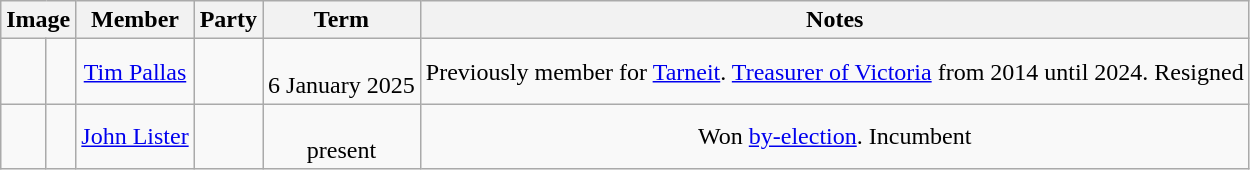<table class="wikitable" style="text-align:center">
<tr>
<th colspan=2>Image</th>
<th>Member</th>
<th>Party</th>
<th>Term</th>
<th>Notes</th>
</tr>
<tr>
<td> </td>
<td></td>
<td><a href='#'>Tim Pallas</a><br></td>
<td></td>
<td><br> 6 January 2025</td>
<td>Previously member for <a href='#'>Tarneit</a>. <a href='#'>Treasurer of Victoria</a> from 2014 until 2024. Resigned</td>
</tr>
<tr>
<td> </td>
<td></td>
<td><a href='#'>John Lister</a></td>
<td></td>
<td><br> present</td>
<td>Won <a href='#'>by-election</a>. Incumbent</td>
</tr>
</table>
